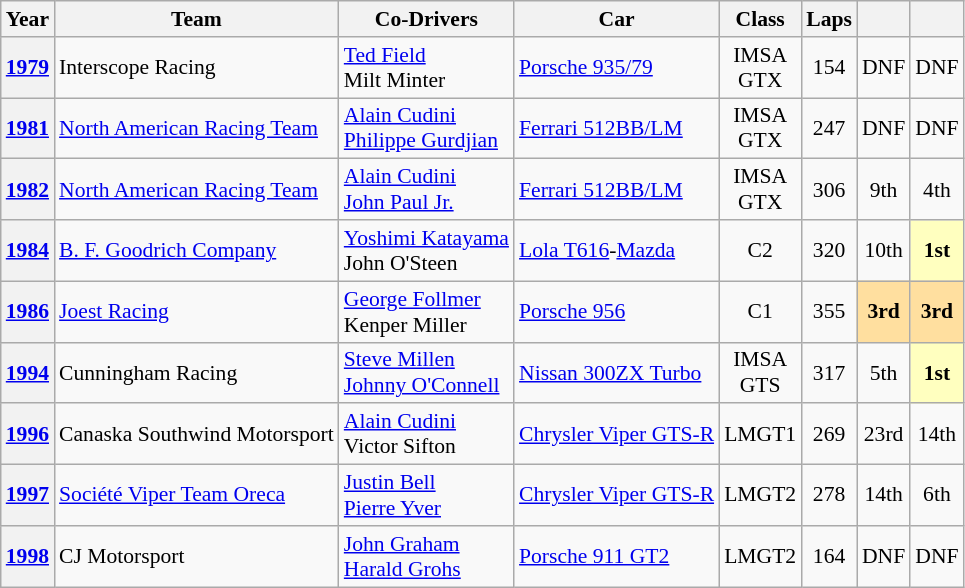<table class="wikitable" style="text-align:center; font-size:90%">
<tr>
<th>Year</th>
<th>Team</th>
<th>Co-Drivers</th>
<th>Car</th>
<th>Class</th>
<th>Laps</th>
<th></th>
<th></th>
</tr>
<tr>
<th><a href='#'>1979</a></th>
<td align="left"> Interscope Racing</td>
<td align="left"> <a href='#'>Ted Field</a><br> Milt Minter</td>
<td align="left"><a href='#'>Porsche 935/79</a></td>
<td>IMSA<br>GTX</td>
<td>154</td>
<td>DNF</td>
<td>DNF</td>
</tr>
<tr>
<th><a href='#'>1981</a></th>
<td align="left"> <a href='#'>North American Racing Team</a></td>
<td align="left"> <a href='#'>Alain Cudini</a><br> <a href='#'>Philippe Gurdjian</a></td>
<td align="left"><a href='#'>Ferrari 512BB/LM</a></td>
<td>IMSA<br>GTX</td>
<td>247</td>
<td>DNF</td>
<td>DNF</td>
</tr>
<tr>
<th><a href='#'>1982</a></th>
<td align="left"> <a href='#'>North American Racing Team</a></td>
<td align="left"> <a href='#'>Alain Cudini</a><br> <a href='#'>John Paul Jr.</a></td>
<td align="left"><a href='#'>Ferrari 512BB/LM</a></td>
<td>IMSA<br>GTX</td>
<td>306</td>
<td>9th</td>
<td>4th</td>
</tr>
<tr>
<th><a href='#'>1984</a></th>
<td align="left"> <a href='#'>B. F. Goodrich Company</a></td>
<td align="left"> <a href='#'>Yoshimi Katayama</a><br> John O'Steen</td>
<td align="left"><a href='#'>Lola T616</a>-<a href='#'>Mazda</a></td>
<td>C2</td>
<td>320</td>
<td>10th</td>
<td style="background:#FFFFBF;"><strong>1st</strong></td>
</tr>
<tr>
<th><a href='#'>1986</a></th>
<td align="left"> <a href='#'>Joest Racing</a></td>
<td align="left"> <a href='#'>George Follmer</a><br> Kenper Miller</td>
<td align="left"><a href='#'>Porsche 956</a></td>
<td>C1</td>
<td>355</td>
<td style="background:#FFDF9F;"><strong>3rd</strong></td>
<td style="background:#FFDF9F;"><strong>3rd</strong></td>
</tr>
<tr>
<th><a href='#'>1994</a></th>
<td align="left"> Cunningham Racing</td>
<td align="left"> <a href='#'>Steve Millen</a><br> <a href='#'>Johnny O'Connell</a></td>
<td align="left"><a href='#'>Nissan 300ZX Turbo</a></td>
<td>IMSA<br>GTS</td>
<td>317</td>
<td>5th</td>
<td style="background:#FFFFBF;"><strong>1st</strong></td>
</tr>
<tr>
<th><a href='#'>1996</a></th>
<td align="left"> Canaska Southwind Motorsport</td>
<td align="left"> <a href='#'>Alain Cudini</a><br> Victor Sifton</td>
<td align="left"><a href='#'>Chrysler Viper GTS-R</a></td>
<td>LMGT1</td>
<td>269</td>
<td>23rd</td>
<td>14th</td>
</tr>
<tr>
<th><a href='#'>1997</a></th>
<td align="left"> <a href='#'>Société Viper Team Oreca</a></td>
<td align="left"> <a href='#'>Justin Bell</a><br> <a href='#'>Pierre Yver</a></td>
<td align="left"><a href='#'>Chrysler Viper GTS-R</a></td>
<td>LMGT2</td>
<td>278</td>
<td>14th</td>
<td>6th</td>
</tr>
<tr>
<th><a href='#'>1998</a></th>
<td align="left"> CJ Motorsport</td>
<td align="left"> <a href='#'>John Graham</a><br> <a href='#'>Harald Grohs</a></td>
<td align="left"><a href='#'>Porsche 911 GT2</a></td>
<td>LMGT2</td>
<td>164</td>
<td>DNF</td>
<td>DNF</td>
</tr>
</table>
